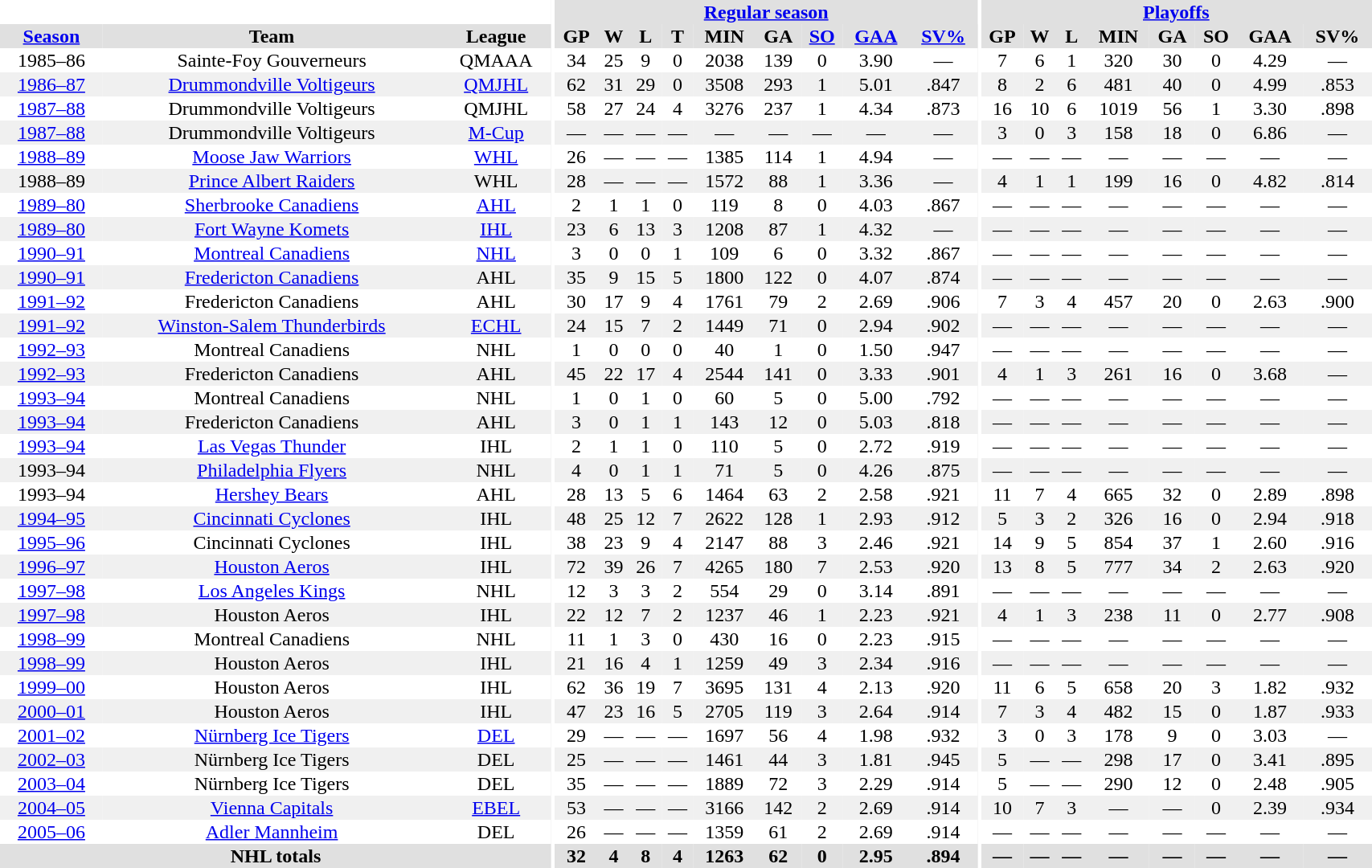<table border="0" cellpadding="1" cellspacing="0" style="width:90%; text-align:center;">
<tr bgcolor="#e0e0e0">
<th colspan="3" bgcolor="#ffffff"></th>
<th rowspan="99" bgcolor="#ffffff"></th>
<th colspan="9" bgcolor="#e0e0e0"><a href='#'>Regular season</a></th>
<th rowspan="99" bgcolor="#ffffff"></th>
<th colspan="8" bgcolor="#e0e0e0"><a href='#'>Playoffs</a></th>
</tr>
<tr bgcolor="#e0e0e0">
<th><a href='#'>Season</a></th>
<th>Team</th>
<th>League</th>
<th>GP</th>
<th>W</th>
<th>L</th>
<th>T</th>
<th>MIN</th>
<th>GA</th>
<th><a href='#'>SO</a></th>
<th><a href='#'>GAA</a></th>
<th><a href='#'>SV%</a></th>
<th>GP</th>
<th>W</th>
<th>L</th>
<th>MIN</th>
<th>GA</th>
<th>SO</th>
<th>GAA</th>
<th>SV%</th>
</tr>
<tr>
<td>1985–86</td>
<td>Sainte-Foy Gouverneurs</td>
<td>QMAAA</td>
<td>34</td>
<td>25</td>
<td>9</td>
<td>0</td>
<td>2038</td>
<td>139</td>
<td>0</td>
<td>3.90</td>
<td>—</td>
<td>7</td>
<td>6</td>
<td>1</td>
<td>320</td>
<td>30</td>
<td>0</td>
<td>4.29</td>
<td>—</td>
</tr>
<tr bgcolor="#f0f0f0">
<td><a href='#'>1986–87</a></td>
<td><a href='#'>Drummondville Voltigeurs</a></td>
<td><a href='#'>QMJHL</a></td>
<td>62</td>
<td>31</td>
<td>29</td>
<td>0</td>
<td>3508</td>
<td>293</td>
<td>1</td>
<td>5.01</td>
<td>.847</td>
<td>8</td>
<td>2</td>
<td>6</td>
<td>481</td>
<td>40</td>
<td>0</td>
<td>4.99</td>
<td>.853</td>
</tr>
<tr>
<td><a href='#'>1987–88</a></td>
<td>Drummondville Voltigeurs</td>
<td>QMJHL</td>
<td>58</td>
<td>27</td>
<td>24</td>
<td>4</td>
<td>3276</td>
<td>237</td>
<td>1</td>
<td>4.34</td>
<td>.873</td>
<td>16</td>
<td>10</td>
<td>6</td>
<td>1019</td>
<td>56</td>
<td>1</td>
<td>3.30</td>
<td>.898</td>
</tr>
<tr bgcolor="#f0f0f0">
<td><a href='#'>1987–88</a></td>
<td>Drummondville Voltigeurs</td>
<td><a href='#'>M-Cup</a></td>
<td>—</td>
<td>—</td>
<td>—</td>
<td>—</td>
<td>—</td>
<td>—</td>
<td>—</td>
<td>—</td>
<td>—</td>
<td>3</td>
<td>0</td>
<td>3</td>
<td>158</td>
<td>18</td>
<td>0</td>
<td>6.86</td>
<td>—</td>
</tr>
<tr>
<td><a href='#'>1988–89</a></td>
<td><a href='#'>Moose Jaw Warriors</a></td>
<td><a href='#'>WHL</a></td>
<td>26</td>
<td>—</td>
<td>—</td>
<td>—</td>
<td>1385</td>
<td>114</td>
<td>1</td>
<td>4.94</td>
<td>—</td>
<td>—</td>
<td>—</td>
<td>—</td>
<td>—</td>
<td>—</td>
<td>—</td>
<td>—</td>
<td>—</td>
</tr>
<tr bgcolor="#f0f0f0">
<td>1988–89</td>
<td><a href='#'>Prince Albert Raiders</a></td>
<td>WHL</td>
<td>28</td>
<td>—</td>
<td>—</td>
<td>—</td>
<td>1572</td>
<td>88</td>
<td>1</td>
<td>3.36</td>
<td>—</td>
<td>4</td>
<td>1</td>
<td>1</td>
<td>199</td>
<td>16</td>
<td>0</td>
<td>4.82</td>
<td>.814</td>
</tr>
<tr>
<td><a href='#'>1989–80</a></td>
<td><a href='#'>Sherbrooke Canadiens</a></td>
<td><a href='#'>AHL</a></td>
<td>2</td>
<td>1</td>
<td>1</td>
<td>0</td>
<td>119</td>
<td>8</td>
<td>0</td>
<td>4.03</td>
<td>.867</td>
<td>—</td>
<td>—</td>
<td>—</td>
<td>—</td>
<td>—</td>
<td>—</td>
<td>—</td>
<td>—</td>
</tr>
<tr bgcolor="#f0f0f0">
<td><a href='#'>1989–80</a></td>
<td><a href='#'>Fort Wayne Komets</a></td>
<td><a href='#'>IHL</a></td>
<td>23</td>
<td>6</td>
<td>13</td>
<td>3</td>
<td>1208</td>
<td>87</td>
<td>1</td>
<td>4.32</td>
<td>—</td>
<td>—</td>
<td>—</td>
<td>—</td>
<td>—</td>
<td>—</td>
<td>—</td>
<td>—</td>
<td>—</td>
</tr>
<tr>
<td><a href='#'>1990–91</a></td>
<td><a href='#'>Montreal Canadiens</a></td>
<td><a href='#'>NHL</a></td>
<td>3</td>
<td>0</td>
<td>0</td>
<td>1</td>
<td>109</td>
<td>6</td>
<td>0</td>
<td>3.32</td>
<td>.867</td>
<td>—</td>
<td>—</td>
<td>—</td>
<td>—</td>
<td>—</td>
<td>—</td>
<td>—</td>
<td>—</td>
</tr>
<tr bgcolor="#f0f0f0">
<td><a href='#'>1990–91</a></td>
<td><a href='#'>Fredericton Canadiens</a></td>
<td>AHL</td>
<td>35</td>
<td>9</td>
<td>15</td>
<td>5</td>
<td>1800</td>
<td>122</td>
<td>0</td>
<td>4.07</td>
<td>.874</td>
<td>—</td>
<td>—</td>
<td>—</td>
<td>—</td>
<td>—</td>
<td>—</td>
<td>—</td>
<td>—</td>
</tr>
<tr>
<td><a href='#'>1991–92</a></td>
<td>Fredericton Canadiens</td>
<td>AHL</td>
<td>30</td>
<td>17</td>
<td>9</td>
<td>4</td>
<td>1761</td>
<td>79</td>
<td>2</td>
<td>2.69</td>
<td>.906</td>
<td>7</td>
<td>3</td>
<td>4</td>
<td>457</td>
<td>20</td>
<td>0</td>
<td>2.63</td>
<td>.900</td>
</tr>
<tr bgcolor="#f0f0f0">
<td><a href='#'>1991–92</a></td>
<td><a href='#'>Winston-Salem Thunderbirds</a></td>
<td><a href='#'>ECHL</a></td>
<td>24</td>
<td>15</td>
<td>7</td>
<td>2</td>
<td>1449</td>
<td>71</td>
<td>0</td>
<td>2.94</td>
<td>.902</td>
<td>—</td>
<td>—</td>
<td>—</td>
<td>—</td>
<td>—</td>
<td>—</td>
<td>—</td>
<td>—</td>
</tr>
<tr>
<td><a href='#'>1992–93</a></td>
<td>Montreal Canadiens</td>
<td>NHL</td>
<td>1</td>
<td>0</td>
<td>0</td>
<td>0</td>
<td>40</td>
<td>1</td>
<td>0</td>
<td>1.50</td>
<td>.947</td>
<td>—</td>
<td>—</td>
<td>—</td>
<td>—</td>
<td>—</td>
<td>—</td>
<td>—</td>
<td>—</td>
</tr>
<tr bgcolor="#f0f0f0">
<td><a href='#'>1992–93</a></td>
<td>Fredericton Canadiens</td>
<td>AHL</td>
<td>45</td>
<td>22</td>
<td>17</td>
<td>4</td>
<td>2544</td>
<td>141</td>
<td>0</td>
<td>3.33</td>
<td>.901</td>
<td>4</td>
<td>1</td>
<td>3</td>
<td>261</td>
<td>16</td>
<td>0</td>
<td>3.68</td>
<td>—</td>
</tr>
<tr>
<td><a href='#'>1993–94</a></td>
<td>Montreal Canadiens</td>
<td>NHL</td>
<td>1</td>
<td>0</td>
<td>1</td>
<td>0</td>
<td>60</td>
<td>5</td>
<td>0</td>
<td>5.00</td>
<td>.792</td>
<td>—</td>
<td>—</td>
<td>—</td>
<td>—</td>
<td>—</td>
<td>—</td>
<td>—</td>
<td>—</td>
</tr>
<tr bgcolor="#f0f0f0">
<td><a href='#'>1993–94</a></td>
<td>Fredericton Canadiens</td>
<td>AHL</td>
<td>3</td>
<td>0</td>
<td>1</td>
<td>1</td>
<td>143</td>
<td>12</td>
<td>0</td>
<td>5.03</td>
<td>.818</td>
<td>—</td>
<td>—</td>
<td>—</td>
<td>—</td>
<td>—</td>
<td>—</td>
<td>—</td>
<td>—</td>
</tr>
<tr>
<td><a href='#'>1993–94</a></td>
<td><a href='#'>Las Vegas Thunder</a></td>
<td>IHL</td>
<td>2</td>
<td>1</td>
<td>1</td>
<td>0</td>
<td>110</td>
<td>5</td>
<td>0</td>
<td>2.72</td>
<td>.919</td>
<td>—</td>
<td>—</td>
<td>—</td>
<td>—</td>
<td>—</td>
<td>—</td>
<td>—</td>
<td>—</td>
</tr>
<tr bgcolor="#f0f0f0">
<td>1993–94</td>
<td><a href='#'>Philadelphia Flyers</a></td>
<td>NHL</td>
<td>4</td>
<td>0</td>
<td>1</td>
<td>1</td>
<td>71</td>
<td>5</td>
<td>0</td>
<td>4.26</td>
<td>.875</td>
<td>—</td>
<td>—</td>
<td>—</td>
<td>—</td>
<td>—</td>
<td>—</td>
<td>—</td>
<td>—</td>
</tr>
<tr>
<td>1993–94</td>
<td><a href='#'>Hershey Bears</a></td>
<td>AHL</td>
<td>28</td>
<td>13</td>
<td>5</td>
<td>6</td>
<td>1464</td>
<td>63</td>
<td>2</td>
<td>2.58</td>
<td>.921</td>
<td>11</td>
<td>7</td>
<td>4</td>
<td>665</td>
<td>32</td>
<td>0</td>
<td>2.89</td>
<td>.898</td>
</tr>
<tr bgcolor="#f0f0f0">
<td><a href='#'>1994–95</a></td>
<td><a href='#'>Cincinnati Cyclones</a></td>
<td>IHL</td>
<td>48</td>
<td>25</td>
<td>12</td>
<td>7</td>
<td>2622</td>
<td>128</td>
<td>1</td>
<td>2.93</td>
<td>.912</td>
<td>5</td>
<td>3</td>
<td>2</td>
<td>326</td>
<td>16</td>
<td>0</td>
<td>2.94</td>
<td>.918</td>
</tr>
<tr>
<td><a href='#'>1995–96</a></td>
<td>Cincinnati Cyclones</td>
<td>IHL</td>
<td>38</td>
<td>23</td>
<td>9</td>
<td>4</td>
<td>2147</td>
<td>88</td>
<td>3</td>
<td>2.46</td>
<td>.921</td>
<td>14</td>
<td>9</td>
<td>5</td>
<td>854</td>
<td>37</td>
<td>1</td>
<td>2.60</td>
<td>.916</td>
</tr>
<tr bgcolor="#f0f0f0">
<td><a href='#'>1996–97</a></td>
<td><a href='#'>Houston Aeros</a></td>
<td>IHL</td>
<td>72</td>
<td>39</td>
<td>26</td>
<td>7</td>
<td>4265</td>
<td>180</td>
<td>7</td>
<td>2.53</td>
<td>.920</td>
<td>13</td>
<td>8</td>
<td>5</td>
<td>777</td>
<td>34</td>
<td>2</td>
<td>2.63</td>
<td>.920</td>
</tr>
<tr>
<td><a href='#'>1997–98</a></td>
<td><a href='#'>Los Angeles Kings</a></td>
<td>NHL</td>
<td>12</td>
<td>3</td>
<td>3</td>
<td>2</td>
<td>554</td>
<td>29</td>
<td>0</td>
<td>3.14</td>
<td>.891</td>
<td>—</td>
<td>—</td>
<td>—</td>
<td>—</td>
<td>—</td>
<td>—</td>
<td>—</td>
<td>—</td>
</tr>
<tr bgcolor="#f0f0f0">
<td><a href='#'>1997–98</a></td>
<td>Houston Aeros</td>
<td>IHL</td>
<td>22</td>
<td>12</td>
<td>7</td>
<td>2</td>
<td>1237</td>
<td>46</td>
<td>1</td>
<td>2.23</td>
<td>.921</td>
<td>4</td>
<td>1</td>
<td>3</td>
<td>238</td>
<td>11</td>
<td>0</td>
<td>2.77</td>
<td>.908</td>
</tr>
<tr>
<td><a href='#'>1998–99</a></td>
<td>Montreal Canadiens</td>
<td>NHL</td>
<td>11</td>
<td>1</td>
<td>3</td>
<td>0</td>
<td>430</td>
<td>16</td>
<td>0</td>
<td>2.23</td>
<td>.915</td>
<td>—</td>
<td>—</td>
<td>—</td>
<td>—</td>
<td>—</td>
<td>—</td>
<td>—</td>
<td>—</td>
</tr>
<tr bgcolor="#f0f0f0">
<td><a href='#'>1998–99</a></td>
<td>Houston Aeros</td>
<td>IHL</td>
<td>21</td>
<td>16</td>
<td>4</td>
<td>1</td>
<td>1259</td>
<td>49</td>
<td>3</td>
<td>2.34</td>
<td>.916</td>
<td>—</td>
<td>—</td>
<td>—</td>
<td>—</td>
<td>—</td>
<td>—</td>
<td>—</td>
<td>—</td>
</tr>
<tr>
<td><a href='#'>1999–00</a></td>
<td>Houston Aeros</td>
<td>IHL</td>
<td>62</td>
<td>36</td>
<td>19</td>
<td>7</td>
<td>3695</td>
<td>131</td>
<td>4</td>
<td>2.13</td>
<td>.920</td>
<td>11</td>
<td>6</td>
<td>5</td>
<td>658</td>
<td>20</td>
<td>3</td>
<td>1.82</td>
<td>.932</td>
</tr>
<tr bgcolor="#f0f0f0">
<td><a href='#'>2000–01</a></td>
<td>Houston Aeros</td>
<td>IHL</td>
<td>47</td>
<td>23</td>
<td>16</td>
<td>5</td>
<td>2705</td>
<td>119</td>
<td>3</td>
<td>2.64</td>
<td>.914</td>
<td>7</td>
<td>3</td>
<td>4</td>
<td>482</td>
<td>15</td>
<td>0</td>
<td>1.87</td>
<td>.933</td>
</tr>
<tr>
<td><a href='#'>2001–02</a></td>
<td><a href='#'>Nürnberg Ice Tigers</a></td>
<td><a href='#'>DEL</a></td>
<td>29</td>
<td>—</td>
<td>—</td>
<td>—</td>
<td>1697</td>
<td>56</td>
<td>4</td>
<td>1.98</td>
<td>.932</td>
<td>3</td>
<td>0</td>
<td>3</td>
<td>178</td>
<td>9</td>
<td>0</td>
<td>3.03</td>
<td>—</td>
</tr>
<tr bgcolor="#f0f0f0">
<td><a href='#'>2002–03</a></td>
<td>Nürnberg Ice Tigers</td>
<td>DEL</td>
<td>25</td>
<td>—</td>
<td>—</td>
<td>—</td>
<td>1461</td>
<td>44</td>
<td>3</td>
<td>1.81</td>
<td>.945</td>
<td>5</td>
<td>—</td>
<td>—</td>
<td>298</td>
<td>17</td>
<td>0</td>
<td>3.41</td>
<td>.895</td>
</tr>
<tr>
<td><a href='#'>2003–04</a></td>
<td>Nürnberg Ice Tigers</td>
<td>DEL</td>
<td>35</td>
<td>—</td>
<td>—</td>
<td>—</td>
<td>1889</td>
<td>72</td>
<td>3</td>
<td>2.29</td>
<td>.914</td>
<td>5</td>
<td>—</td>
<td>—</td>
<td>290</td>
<td>12</td>
<td>0</td>
<td>2.48</td>
<td>.905</td>
</tr>
<tr bgcolor="#f0f0f0">
<td><a href='#'>2004–05</a></td>
<td><a href='#'>Vienna Capitals</a></td>
<td><a href='#'>EBEL</a></td>
<td>53</td>
<td>—</td>
<td>—</td>
<td>—</td>
<td>3166</td>
<td>142</td>
<td>2</td>
<td>2.69</td>
<td>.914</td>
<td>10</td>
<td>7</td>
<td>3</td>
<td>—</td>
<td>—</td>
<td>0</td>
<td>2.39</td>
<td>.934</td>
</tr>
<tr>
<td><a href='#'>2005–06</a></td>
<td><a href='#'>Adler Mannheim</a></td>
<td>DEL</td>
<td>26</td>
<td>—</td>
<td>—</td>
<td>—</td>
<td>1359</td>
<td>61</td>
<td>2</td>
<td>2.69</td>
<td>.914</td>
<td>—</td>
<td>—</td>
<td>—</td>
<td>—</td>
<td>—</td>
<td>—</td>
<td>—</td>
<td>—</td>
</tr>
<tr bgcolor="#e0e0e0">
<th colspan=3>NHL totals</th>
<th>32</th>
<th>4</th>
<th>8</th>
<th>4</th>
<th>1263</th>
<th>62</th>
<th>0</th>
<th>2.95</th>
<th>.894</th>
<th>—</th>
<th>—</th>
<th>—</th>
<th>—</th>
<th>—</th>
<th>—</th>
<th>—</th>
<th>—</th>
</tr>
</table>
